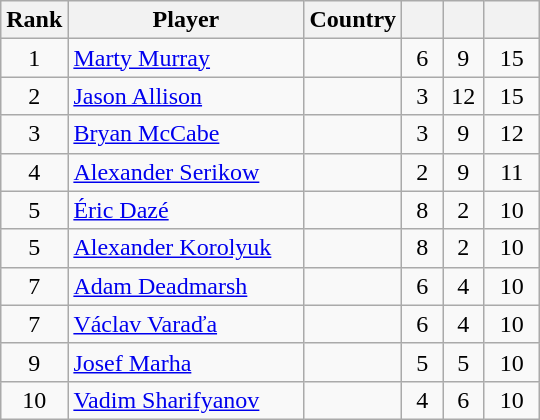<table class="wikitable sortable" style="text-align: center;">
<tr>
<th width=30>Rank</th>
<th width=150>Player</th>
<th>Country</th>
<th width=20></th>
<th width=20></th>
<th width=30></th>
</tr>
<tr>
<td>1</td>
<td align=left><a href='#'>Marty Murray</a></td>
<td align=left></td>
<td>6</td>
<td>9</td>
<td>15</td>
</tr>
<tr>
<td>2</td>
<td align=left><a href='#'>Jason Allison</a></td>
<td align=left></td>
<td>3</td>
<td>12</td>
<td>15</td>
</tr>
<tr>
<td>3</td>
<td align=left><a href='#'>Bryan McCabe</a></td>
<td align=left></td>
<td>3</td>
<td>9</td>
<td>12</td>
</tr>
<tr>
<td>4</td>
<td align=left><a href='#'>Alexander Serikow</a></td>
<td align=left></td>
<td>2</td>
<td>9</td>
<td>11</td>
</tr>
<tr>
<td>5</td>
<td align=left><a href='#'>Éric Dazé</a></td>
<td align=left></td>
<td>8</td>
<td>2</td>
<td>10</td>
</tr>
<tr>
<td>5</td>
<td align=left><a href='#'>Alexander Korolyuk</a></td>
<td align=left></td>
<td>8</td>
<td>2</td>
<td>10</td>
</tr>
<tr>
<td>7</td>
<td align=left><a href='#'>Adam Deadmarsh</a></td>
<td align=left></td>
<td>6</td>
<td>4</td>
<td>10</td>
</tr>
<tr>
<td>7</td>
<td align=left><a href='#'>Václav Varaďa</a></td>
<td align=left></td>
<td>6</td>
<td>4</td>
<td>10</td>
</tr>
<tr>
<td>9</td>
<td align=left><a href='#'>Josef Marha</a></td>
<td align=left></td>
<td>5</td>
<td>5</td>
<td>10</td>
</tr>
<tr>
<td>10</td>
<td align=left><a href='#'>Vadim Sharifyanov</a></td>
<td align=left></td>
<td>4</td>
<td>6</td>
<td>10</td>
</tr>
</table>
